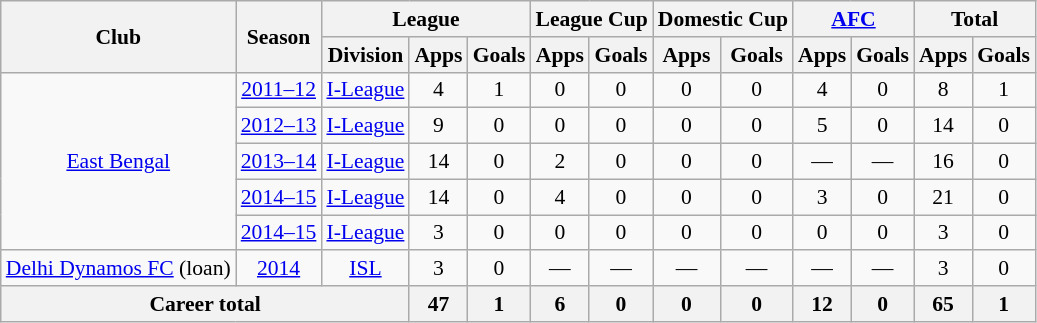<table class="wikitable" style="font-size:90%; text-align:center;">
<tr>
<th rowspan="2">Club</th>
<th rowspan="2">Season</th>
<th colspan="3">League</th>
<th colspan="2">League Cup</th>
<th colspan="2">Domestic Cup</th>
<th colspan="2"><a href='#'>AFC</a></th>
<th colspan="2">Total</th>
</tr>
<tr>
<th>Division</th>
<th>Apps</th>
<th>Goals</th>
<th>Apps</th>
<th>Goals</th>
<th>Apps</th>
<th>Goals</th>
<th>Apps</th>
<th>Goals</th>
<th>Apps</th>
<th>Goals</th>
</tr>
<tr>
<td rowspan="5"><a href='#'>East Bengal</a></td>
<td><a href='#'>2011–12</a></td>
<td><a href='#'>I-League</a></td>
<td>4</td>
<td>1</td>
<td>0</td>
<td>0</td>
<td>0</td>
<td>0</td>
<td>4</td>
<td>0</td>
<td>8</td>
<td>1</td>
</tr>
<tr>
<td><a href='#'>2012–13</a></td>
<td><a href='#'>I-League</a></td>
<td>9</td>
<td>0</td>
<td>0</td>
<td>0</td>
<td>0</td>
<td>0</td>
<td>5</td>
<td>0</td>
<td>14</td>
<td>0</td>
</tr>
<tr>
<td><a href='#'>2013–14</a></td>
<td><a href='#'>I-League</a></td>
<td>14</td>
<td>0</td>
<td>2</td>
<td>0</td>
<td>0</td>
<td>0</td>
<td>—</td>
<td>—</td>
<td>16</td>
<td>0</td>
</tr>
<tr>
<td><a href='#'>2014–15</a></td>
<td><a href='#'>I-League</a></td>
<td>14</td>
<td>0</td>
<td>4</td>
<td>0</td>
<td>0</td>
<td>0</td>
<td>3</td>
<td>0</td>
<td>21</td>
<td>0</td>
</tr>
<tr>
<td><a href='#'>2014–15</a></td>
<td><a href='#'>I-League</a></td>
<td>3</td>
<td>0</td>
<td>0</td>
<td>0</td>
<td>0</td>
<td>0</td>
<td>0</td>
<td>0</td>
<td>3</td>
<td>0</td>
</tr>
<tr>
<td rowspan="1"><a href='#'>Delhi Dynamos FC</a> (loan)</td>
<td><a href='#'>2014</a></td>
<td><a href='#'>ISL</a></td>
<td>3</td>
<td>0</td>
<td>—</td>
<td>—</td>
<td>—</td>
<td>—</td>
<td>—</td>
<td>—</td>
<td>3</td>
<td>0</td>
</tr>
<tr>
<th colspan="3">Career total</th>
<th>47</th>
<th>1</th>
<th>6</th>
<th>0</th>
<th>0</th>
<th>0</th>
<th>12</th>
<th>0</th>
<th>65</th>
<th>1</th>
</tr>
</table>
